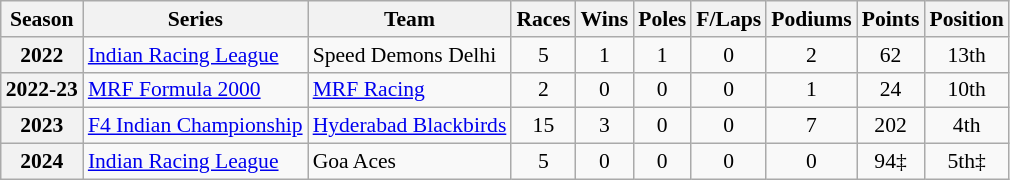<table class="wikitable" style="font-size: 90%; text-align:center">
<tr>
<th>Season</th>
<th>Series</th>
<th>Team</th>
<th>Races</th>
<th>Wins</th>
<th>Poles</th>
<th>F/Laps</th>
<th>Podiums</th>
<th>Points</th>
<th>Position</th>
</tr>
<tr>
<th>2022</th>
<td align=left><a href='#'>Indian Racing League</a></td>
<td align=left>Speed Demons Delhi</td>
<td>5</td>
<td>1</td>
<td>1</td>
<td>0</td>
<td>2</td>
<td>62</td>
<td>13th</td>
</tr>
<tr>
<th>2022-23</th>
<td align=left><a href='#'>MRF Formula 2000</a></td>
<td align=left><a href='#'>MRF Racing</a></td>
<td>2</td>
<td>0</td>
<td>0</td>
<td>0</td>
<td>1</td>
<td>24</td>
<td>10th</td>
</tr>
<tr>
<th>2023</th>
<td align="left"><a href='#'>F4 Indian Championship</a></td>
<td align="left"><a href='#'>Hyderabad Blackbirds</a></td>
<td>15</td>
<td>3</td>
<td>0</td>
<td>0</td>
<td>7</td>
<td>202</td>
<td>4th</td>
</tr>
<tr>
<th>2024</th>
<td align=left><a href='#'>Indian Racing League</a></td>
<td align=left>Goa Aces</td>
<td>5</td>
<td>0</td>
<td>0</td>
<td>0</td>
<td>0</td>
<td>94‡</td>
<td>5th‡</td>
</tr>
</table>
